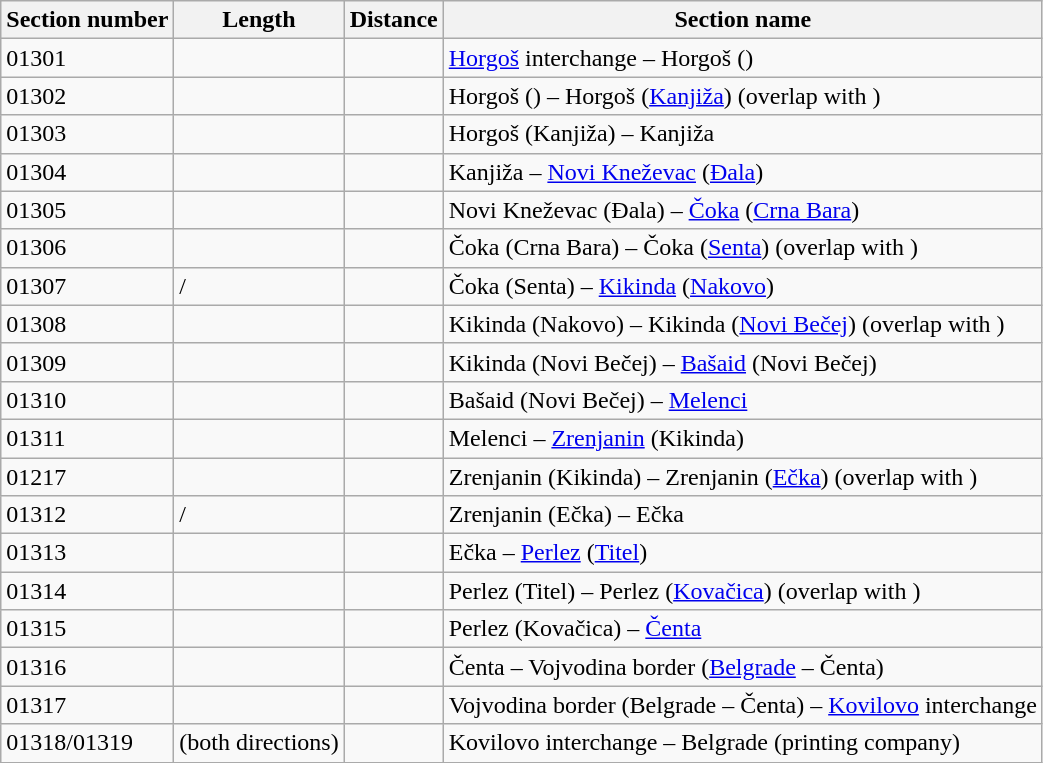<table class="wikitable">
<tr>
<th>Section number</th>
<th>Length</th>
<th>Distance</th>
<th>Section name</th>
</tr>
<tr>
<td>01301</td>
<td></td>
<td></td>
<td><a href='#'>Horgoš</a> interchange – Horgoš ()</td>
</tr>
<tr>
<td>01302</td>
<td></td>
<td></td>
<td>Horgoš () – Horgoš (<a href='#'>Kanjiža</a>) (overlap with )</td>
</tr>
<tr>
<td>01303</td>
<td></td>
<td></td>
<td>Horgoš (Kanjiža) – Kanjiža</td>
</tr>
<tr>
<td>01304</td>
<td></td>
<td></td>
<td>Kanjiža – <a href='#'>Novi Kneževac</a> (<a href='#'>Đala</a>)</td>
</tr>
<tr>
<td>01305</td>
<td></td>
<td></td>
<td>Novi Kneževac (Đala) – <a href='#'>Čoka</a> (<a href='#'>Crna Bara</a>)</td>
</tr>
<tr>
<td>01306</td>
<td></td>
<td></td>
<td>Čoka (Crna Bara) – Čoka (<a href='#'>Senta</a>) (overlap with )</td>
</tr>
<tr>
<td>01307</td>
<td>/</td>
<td></td>
<td>Čoka (Senta) – <a href='#'>Kikinda</a> (<a href='#'>Nakovo</a>)</td>
</tr>
<tr>
<td>01308</td>
<td></td>
<td></td>
<td>Kikinda (Nakovo) – Kikinda (<a href='#'>Novi Bečej</a>) (overlap with )</td>
</tr>
<tr>
<td>01309</td>
<td></td>
<td></td>
<td>Kikinda (Novi Bečej) – <a href='#'>Bašaid</a> (Novi Bečej)</td>
</tr>
<tr>
<td>01310</td>
<td></td>
<td></td>
<td>Bašaid (Novi Bečej) – <a href='#'>Melenci</a></td>
</tr>
<tr>
<td>01311</td>
<td></td>
<td></td>
<td>Melenci – <a href='#'>Zrenjanin</a> (Kikinda)</td>
</tr>
<tr>
<td>01217</td>
<td></td>
<td></td>
<td>Zrenjanin (Kikinda) – Zrenjanin (<a href='#'>Ečka</a>) (overlap with )</td>
</tr>
<tr>
<td>01312</td>
<td>/</td>
<td></td>
<td>Zrenjanin (Ečka) – Ečka</td>
</tr>
<tr>
<td>01313</td>
<td></td>
<td></td>
<td>Ečka – <a href='#'>Perlez</a> (<a href='#'>Titel</a>)</td>
</tr>
<tr>
<td>01314</td>
<td></td>
<td></td>
<td>Perlez (Titel) – Perlez (<a href='#'>Kovačica</a>) (overlap with )</td>
</tr>
<tr>
<td>01315</td>
<td></td>
<td></td>
<td>Perlez (Kovačica) – <a href='#'>Čenta</a></td>
</tr>
<tr>
<td>01316</td>
<td></td>
<td></td>
<td>Čenta – Vojvodina border (<a href='#'>Belgrade</a> – Čenta)</td>
</tr>
<tr>
<td>01317</td>
<td></td>
<td></td>
<td>Vojvodina border (Belgrade – Čenta) – <a href='#'>Kovilovo</a> interchange</td>
</tr>
<tr>
<td>01318/01319</td>
<td> (both directions)</td>
<td></td>
<td>Kovilovo interchange – Belgrade (printing company)</td>
</tr>
</table>
